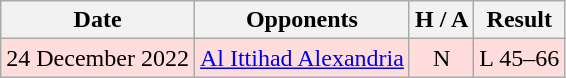<table class="wikitable" style="text-align:center">
<tr>
<th>Date</th>
<th>Opponents</th>
<th>H / A</th>
<th>Result</th>
</tr>
<tr bgcolor="#fdd">
<td>24 December 2022</td>
<td><a href='#'>Al Ittihad Alexandria</a></td>
<td>N</td>
<td>L 45–66</td>
</tr>
</table>
